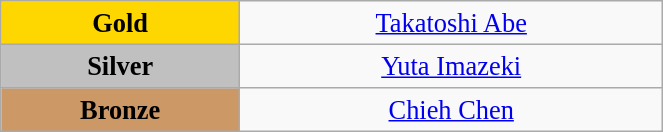<table class="wikitable" style=" text-align:center; font-size:110%;" width="35%">
<tr>
<td bgcolor="gold"><strong>Gold</strong></td>
<td><a href='#'>Takatoshi Abe</a><br></td>
</tr>
<tr>
<td bgcolor="silver"><strong>Silver</strong></td>
<td><a href='#'>Yuta Imazeki</a><br></td>
</tr>
<tr>
<td bgcolor="CC9966"><strong>Bronze</strong></td>
<td><a href='#'>Chieh Chen</a><br></td>
</tr>
</table>
